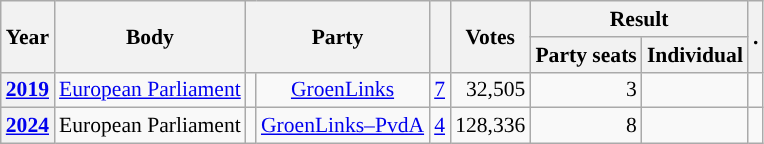<table class="wikitable plainrowheaders sortable" border=2 cellpadding=4 cellspacing=0 style="border: 1px #aaa solid; font-size: 90%; text-align:center;">
<tr>
<th scope="col" rowspan=2>Year</th>
<th scope="col" rowspan=2>Body</th>
<th scope="col" colspan=2 rowspan=2>Party</th>
<th scope="col" rowspan=2></th>
<th scope="col" rowspan=2>Votes</th>
<th scope="colgroup" colspan=2>Result</th>
<th scope="col" rowspan=2>.</th>
</tr>
<tr>
<th scope="col">Party seats</th>
<th scope="col">Individual</th>
</tr>
<tr>
<th scope="row"><a href='#'>2019</a></th>
<td><a href='#'>European Parliament</a></td>
<td style="background-color:"></td>
<td><a href='#'>GroenLinks</a></td>
<td style=text-align:right><a href='#'>7</a></td>
<td style=text-align:right>32,505</td>
<td style=text-align:right>3</td>
<td></td>
<td></td>
</tr>
<tr>
<th scope="row"><a href='#'>2024</a></th>
<td>European Parliament</td>
<td style="background-color:"></td>
<td><a href='#'>GroenLinks–PvdA</a></td>
<td style=text-align:right><a href='#'>4</a></td>
<td style=text-align:right>128,336</td>
<td style=text-align:right>8</td>
<td></td>
<td></td>
</tr>
</table>
